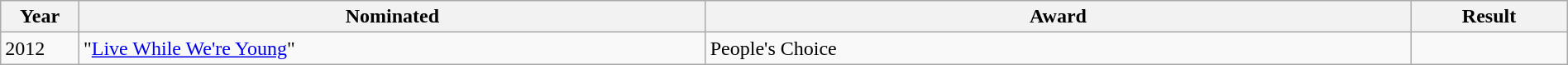<table class="wikitable" style="width:100%;">
<tr>
<th width=5%>Year</th>
<th style="width:40%;">Nominated</th>
<th style="width:45%;">Award</th>
<th style="width:10%;">Result</th>
</tr>
<tr>
<td>2012</td>
<td>"<a href='#'>Live While We're Young</a>"</td>
<td>People's Choice</td>
<td></td>
</tr>
</table>
